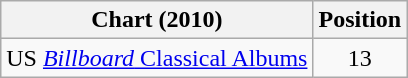<table class="wikitable sortable">
<tr>
<th scope="col">Chart (2010)</th>
<th scope="col">Position</th>
</tr>
<tr>
<td>US <a href='#'><em>Billboard</em> Classical Albums</a></td>
<td style="text-align:center;">13</td>
</tr>
</table>
